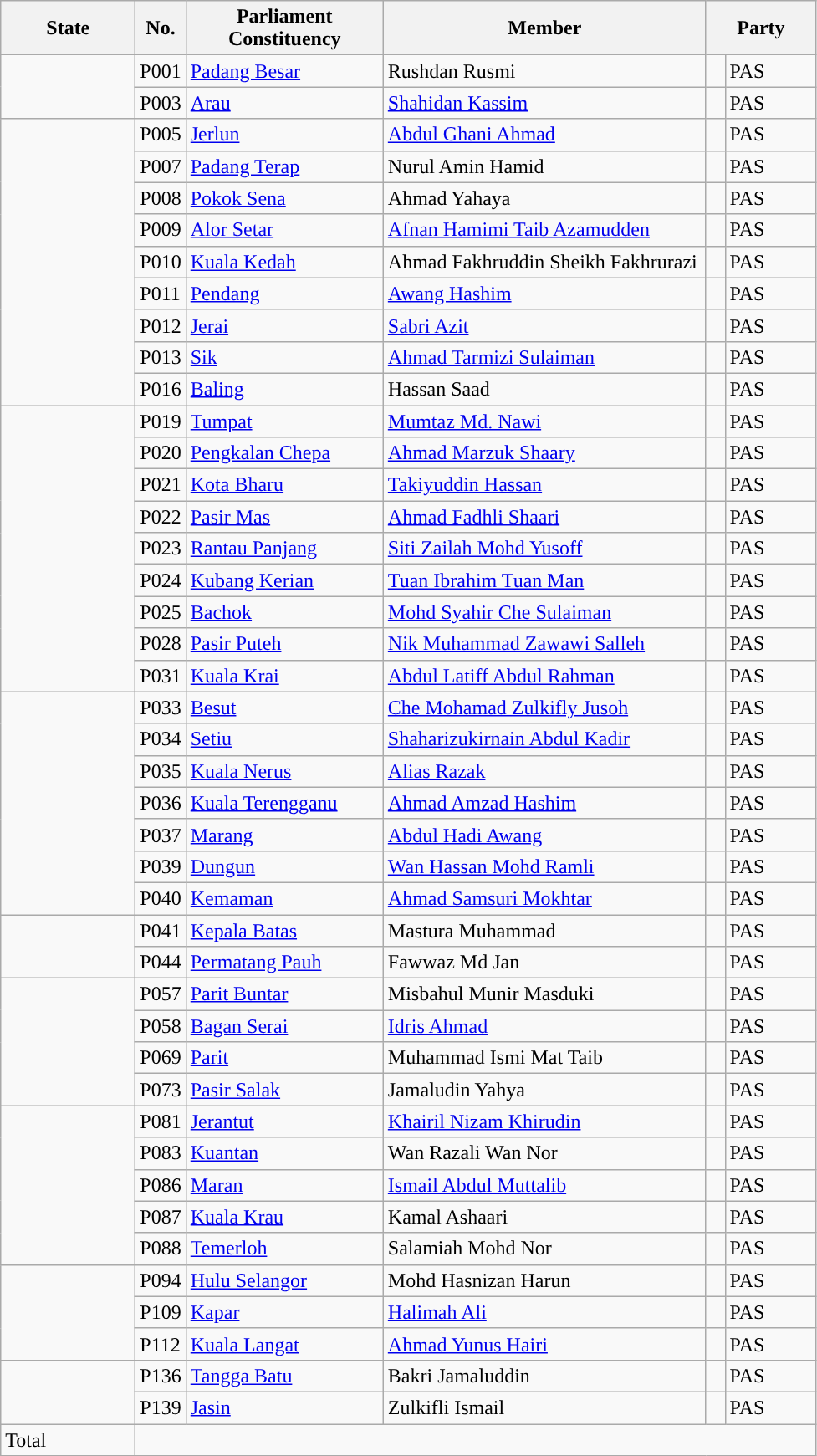<table class ="wikitable sortable">
<tr>
<th style="width:100px;">State</th>
<th style="width:30px;">No.</th>
<th style="width:150px;">Parliament Constituency</th>
<th style="width:250px;">Member</th>
<th style="width:80px;" colspan=2>Party</th>
</tr>
<tr>
<td rowspan=2></td>
<td>P001</td>
<td><a href='#'>Padang Besar</a></td>
<td>Rushdan Rusmi</td>
<td></td>
<td>PAS</td>
</tr>
<tr>
<td>P003</td>
<td><a href='#'>Arau</a></td>
<td><a href='#'>Shahidan Kassim</a></td>
<td></td>
<td>PAS</td>
</tr>
<tr>
<td rowspan=9></td>
<td>P005</td>
<td><a href='#'>Jerlun</a></td>
<td><a href='#'>Abdul Ghani Ahmad</a></td>
<td></td>
<td>PAS</td>
</tr>
<tr>
<td>P007</td>
<td><a href='#'>Padang Terap</a></td>
<td>Nurul Amin Hamid</td>
<td></td>
<td>PAS</td>
</tr>
<tr>
<td>P008</td>
<td><a href='#'>Pokok Sena</a></td>
<td>Ahmad Yahaya</td>
<td></td>
<td>PAS</td>
</tr>
<tr>
<td>P009</td>
<td><a href='#'>Alor Setar</a></td>
<td><a href='#'>Afnan Hamimi Taib Azamudden</a></td>
<td></td>
<td>PAS</td>
</tr>
<tr>
<td>P010</td>
<td><a href='#'>Kuala Kedah</a></td>
<td>Ahmad Fakhruddin Sheikh Fakhrurazi</td>
<td></td>
<td>PAS</td>
</tr>
<tr>
<td>P011</td>
<td><a href='#'>Pendang</a></td>
<td><a href='#'>Awang Hashim</a></td>
<td></td>
<td>PAS</td>
</tr>
<tr>
<td>P012</td>
<td><a href='#'>Jerai</a></td>
<td><a href='#'>Sabri Azit</a></td>
<td></td>
<td>PAS</td>
</tr>
<tr>
<td>P013</td>
<td><a href='#'>Sik</a></td>
<td><a href='#'>Ahmad Tarmizi Sulaiman</a></td>
<td></td>
<td>PAS</td>
</tr>
<tr>
<td>P016</td>
<td><a href='#'>Baling</a></td>
<td>Hassan Saad</td>
<td></td>
<td>PAS</td>
</tr>
<tr>
<td rowspan=9></td>
<td>P019</td>
<td><a href='#'>Tumpat</a></td>
<td><a href='#'>Mumtaz Md. Nawi</a></td>
<td></td>
<td>PAS</td>
</tr>
<tr>
<td>P020</td>
<td><a href='#'>Pengkalan Chepa</a></td>
<td><a href='#'>Ahmad Marzuk Shaary</a></td>
<td></td>
<td>PAS</td>
</tr>
<tr>
<td>P021</td>
<td><a href='#'>Kota Bharu</a></td>
<td><a href='#'>Takiyuddin Hassan</a></td>
<td></td>
<td>PAS</td>
</tr>
<tr>
<td>P022</td>
<td><a href='#'>Pasir Mas</a></td>
<td><a href='#'>Ahmad Fadhli Shaari</a></td>
<td></td>
<td>PAS</td>
</tr>
<tr>
<td>P023</td>
<td><a href='#'>Rantau Panjang</a></td>
<td><a href='#'>Siti Zailah Mohd Yusoff</a></td>
<td></td>
<td>PAS</td>
</tr>
<tr>
<td>P024</td>
<td><a href='#'>Kubang Kerian</a></td>
<td><a href='#'>Tuan Ibrahim Tuan Man</a></td>
<td></td>
<td>PAS</td>
</tr>
<tr>
<td>P025</td>
<td><a href='#'>Bachok</a></td>
<td><a href='#'>Mohd Syahir Che Sulaiman</a></td>
<td></td>
<td>PAS</td>
</tr>
<tr>
<td>P028</td>
<td><a href='#'>Pasir Puteh</a></td>
<td><a href='#'>Nik Muhammad Zawawi Salleh</a></td>
<td></td>
<td>PAS</td>
</tr>
<tr>
<td>P031</td>
<td><a href='#'>Kuala Krai</a></td>
<td><a href='#'>Abdul Latiff Abdul Rahman</a></td>
<td></td>
<td>PAS</td>
</tr>
<tr>
<td rowspan=7></td>
<td>P033</td>
<td><a href='#'>Besut</a></td>
<td><a href='#'>Che Mohamad Zulkifly Jusoh</a></td>
<td></td>
<td>PAS</td>
</tr>
<tr>
<td>P034</td>
<td><a href='#'>Setiu</a></td>
<td><a href='#'>Shaharizukirnain Abdul Kadir</a></td>
<td></td>
<td>PAS</td>
</tr>
<tr>
<td>P035</td>
<td><a href='#'>Kuala Nerus</a></td>
<td><a href='#'>Alias Razak</a></td>
<td></td>
<td>PAS</td>
</tr>
<tr>
<td>P036</td>
<td><a href='#'>Kuala Terengganu</a></td>
<td><a href='#'>Ahmad Amzad Hashim</a></td>
<td></td>
<td>PAS</td>
</tr>
<tr>
<td>P037</td>
<td><a href='#'>Marang</a></td>
<td><a href='#'>Abdul Hadi Awang</a></td>
<td></td>
<td>PAS</td>
</tr>
<tr>
<td>P039</td>
<td><a href='#'>Dungun</a></td>
<td><a href='#'>Wan Hassan Mohd Ramli</a></td>
<td></td>
<td>PAS</td>
</tr>
<tr>
<td>P040</td>
<td><a href='#'>Kemaman</a></td>
<td><a href='#'>Ahmad Samsuri Mokhtar</a></td>
<td></td>
<td>PAS</td>
</tr>
<tr>
<td rowspan=2></td>
<td>P041</td>
<td><a href='#'>Kepala Batas</a></td>
<td>Mastura Muhammad</td>
<td></td>
<td>PAS</td>
</tr>
<tr>
<td>P044</td>
<td><a href='#'>Permatang Pauh</a></td>
<td>Fawwaz Md Jan</td>
<td></td>
<td>PAS</td>
</tr>
<tr>
<td rowspan=4></td>
<td>P057</td>
<td><a href='#'>Parit Buntar</a></td>
<td>Misbahul Munir Masduki</td>
<td></td>
<td>PAS</td>
</tr>
<tr>
<td>P058</td>
<td><a href='#'>Bagan Serai</a></td>
<td><a href='#'>Idris Ahmad</a></td>
<td></td>
<td>PAS</td>
</tr>
<tr>
<td>P069</td>
<td><a href='#'>Parit</a></td>
<td>Muhammad Ismi Mat Taib</td>
<td></td>
<td>PAS</td>
</tr>
<tr>
<td>P073</td>
<td><a href='#'>Pasir Salak</a></td>
<td>Jamaludin Yahya</td>
<td></td>
<td>PAS</td>
</tr>
<tr>
<td rowspan=5></td>
<td>P081</td>
<td><a href='#'>Jerantut</a></td>
<td><a href='#'>Khairil Nizam Khirudin</a></td>
<td></td>
<td>PAS</td>
</tr>
<tr>
<td>P083</td>
<td><a href='#'>Kuantan</a></td>
<td>Wan Razali Wan Nor</td>
<td></td>
<td>PAS</td>
</tr>
<tr>
<td>P086</td>
<td><a href='#'>Maran</a></td>
<td><a href='#'>Ismail Abdul Muttalib</a></td>
<td></td>
<td>PAS</td>
</tr>
<tr>
<td>P087</td>
<td><a href='#'>Kuala Krau</a></td>
<td>Kamal Ashaari</td>
<td></td>
<td>PAS</td>
</tr>
<tr>
<td>P088</td>
<td><a href='#'>Temerloh</a></td>
<td>Salamiah Mohd Nor</td>
<td></td>
<td>PAS</td>
</tr>
<tr>
<td rowspan=3></td>
<td>P094</td>
<td><a href='#'>Hulu Selangor</a></td>
<td>Mohd Hasnizan Harun</td>
<td></td>
<td>PAS</td>
</tr>
<tr>
<td>P109</td>
<td><a href='#'>Kapar</a></td>
<td><a href='#'>Halimah Ali</a></td>
<td></td>
<td>PAS</td>
</tr>
<tr>
<td>P112</td>
<td><a href='#'>Kuala Langat</a></td>
<td><a href='#'>Ahmad Yunus Hairi</a></td>
<td></td>
<td>PAS</td>
</tr>
<tr>
<td rowspan=2></td>
<td>P136</td>
<td><a href='#'>Tangga Batu</a></td>
<td>Bakri Jamaluddin</td>
<td></td>
<td>PAS</td>
</tr>
<tr>
<td>P139</td>
<td><a href='#'>Jasin</a></td>
<td>Zulkifli Ismail</td>
<td></td>
<td>PAS</td>
</tr>
<tr>
<td>Total</td>
<td colspan="5" style="width:30px;"></td>
</tr>
</table>
